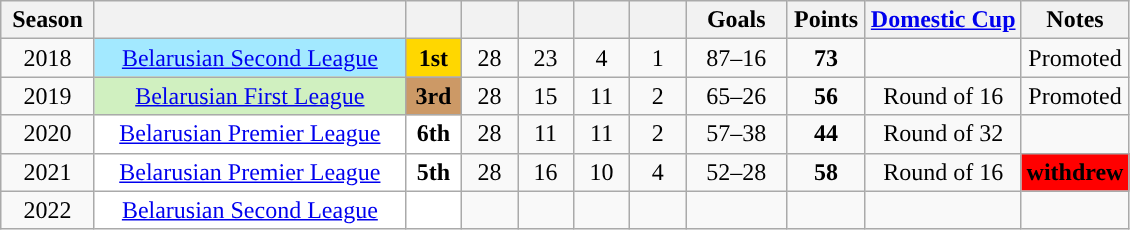<table class="wikitable" style="text-align: center;">
<tr>
<th width=55>Season</th>
<th width=200></th>
<th width=30></th>
<th width=30></th>
<th width=30></th>
<th width=30></th>
<th width=30></th>
<th width=60>Goals</th>
<th width=45>Points</th>
<th><a href='#'>Domestic Cup</a></th>
<th>Notes</th>
</tr>
<tr>
<td>2018</td>
<td style="background:#A3E9FF"><a href='#'>Belarusian Second League</a></td>
<td style="background:gold"><strong>1st</strong></td>
<td>28</td>
<td>23</td>
<td>4</td>
<td>1</td>
<td>87–16</td>
<td><strong>73</strong></td>
<td></td>
<td>Promoted</td>
</tr>
<tr>
<td>2019</td>
<td style="background:#D0F0C0"><a href='#'>Belarusian First League</a></td>
<td style="background:#cc9966"><strong>3rd</strong></td>
<td>28</td>
<td>15</td>
<td>11</td>
<td>2</td>
<td>65–26</td>
<td><strong>56</strong></td>
<td>Round of 16</td>
<td>Promoted</td>
</tr>
<tr>
<td>2020</td>
<td style="background:White"><a href='#'>Belarusian Premier League</a></td>
<td style="background:White"><strong>6th</strong></td>
<td>28</td>
<td>11</td>
<td>11</td>
<td>2</td>
<td>57–38</td>
<td><strong>44</strong></td>
<td>Round of 32</td>
<td></td>
</tr>
<tr>
<td>2021</td>
<td style="background:White"><a href='#'>Belarusian Premier League</a></td>
<td style="background:White"><strong>5th</strong></td>
<td>28</td>
<td>16</td>
<td>10</td>
<td>4</td>
<td>52–28</td>
<td><strong>58</strong></td>
<td>Round of 16</td>
<td align=center bgcolor=red><strong>withdrew</strong></td>
</tr>
<tr>
<td>2022</td>
<td style="background:White"><a href='#'>Belarusian Second League</a></td>
<td style="background:White"></td>
<td></td>
<td></td>
<td></td>
<td></td>
<td></td>
<td></td>
<td></td>
<td></td>
</tr>
</table>
